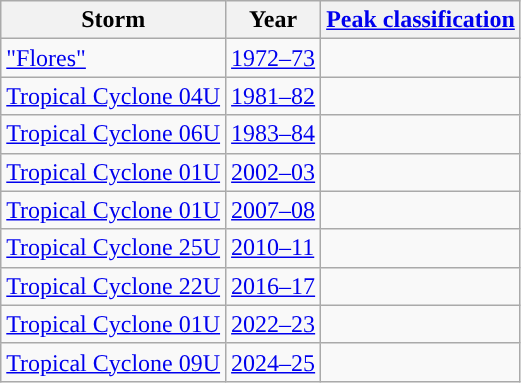<table class="wikitable" style="display: inline-table; margin-right: 30px;">
<tr>
<th>Storm</th>
<th>Year</th>
<th><a href='#'>Peak classification</a></th>
</tr>
<tr>
<td><a href='#'>"Flores"</a></td>
<td><a href='#'>1972–73</a></td>
<td></td>
</tr>
<tr>
<td><a href='#'>Tropical Cyclone 04U</a></td>
<td><a href='#'>1981–82</a></td>
<td></td>
</tr>
<tr>
<td><a href='#'>Tropical Cyclone 06U</a></td>
<td><a href='#'>1983–84</a></td>
<td></td>
</tr>
<tr>
<td><a href='#'>Tropical Cyclone 01U</a></td>
<td><a href='#'>2002–03</a></td>
<td></td>
</tr>
<tr>
<td><a href='#'>Tropical Cyclone 01U</a></td>
<td><a href='#'>2007–08</a></td>
<td></td>
</tr>
<tr>
<td><a href='#'>Tropical Cyclone 25U</a></td>
<td><a href='#'>2010–11</a></td>
<td></td>
</tr>
<tr>
<td><a href='#'>Tropical Cyclone 22U</a></td>
<td><a href='#'>2016–17</a></td>
<td></td>
</tr>
<tr>
<td><a href='#'>Tropical Cyclone 01U</a></td>
<td><a href='#'>2022–23</a></td>
<td></td>
</tr>
<tr>
<td><a href='#'>Tropical Cyclone 09U</a></td>
<td><a href='#'>2024–25</a></td>
<td></td>
</tr>
</table>
